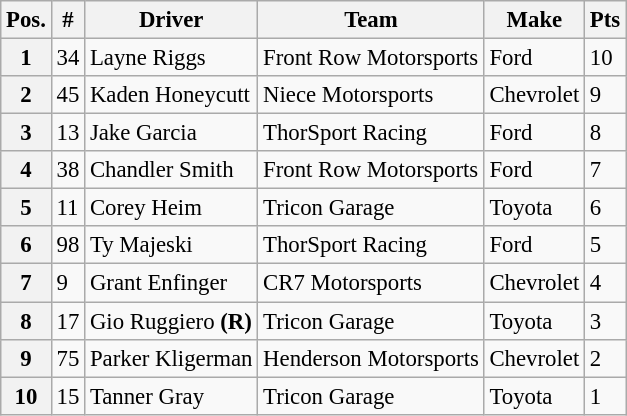<table class="wikitable" style="font-size:95%">
<tr>
<th>Pos.</th>
<th>#</th>
<th>Driver</th>
<th>Team</th>
<th>Make</th>
<th>Pts</th>
</tr>
<tr>
<th>1</th>
<td>34</td>
<td>Layne Riggs</td>
<td>Front Row Motorsports</td>
<td>Ford</td>
<td>10</td>
</tr>
<tr>
<th>2</th>
<td>45</td>
<td>Kaden Honeycutt</td>
<td>Niece Motorsports</td>
<td>Chevrolet</td>
<td>9</td>
</tr>
<tr>
<th>3</th>
<td>13</td>
<td>Jake Garcia</td>
<td>ThorSport Racing</td>
<td>Ford</td>
<td>8</td>
</tr>
<tr>
<th>4</th>
<td>38</td>
<td>Chandler Smith</td>
<td>Front Row Motorsports</td>
<td>Ford</td>
<td>7</td>
</tr>
<tr>
<th>5</th>
<td>11</td>
<td>Corey Heim</td>
<td>Tricon Garage</td>
<td>Toyota</td>
<td>6</td>
</tr>
<tr>
<th>6</th>
<td>98</td>
<td>Ty Majeski</td>
<td>ThorSport Racing</td>
<td>Ford</td>
<td>5</td>
</tr>
<tr>
<th>7</th>
<td>9</td>
<td>Grant Enfinger</td>
<td>CR7 Motorsports</td>
<td>Chevrolet</td>
<td>4</td>
</tr>
<tr>
<th>8</th>
<td>17</td>
<td>Gio Ruggiero <strong>(R)</strong></td>
<td>Tricon Garage</td>
<td>Toyota</td>
<td>3</td>
</tr>
<tr>
<th>9</th>
<td>75</td>
<td>Parker Kligerman</td>
<td>Henderson Motorsports</td>
<td>Chevrolet</td>
<td>2</td>
</tr>
<tr>
<th>10</th>
<td>15</td>
<td>Tanner Gray</td>
<td>Tricon Garage</td>
<td>Toyota</td>
<td>1</td>
</tr>
</table>
